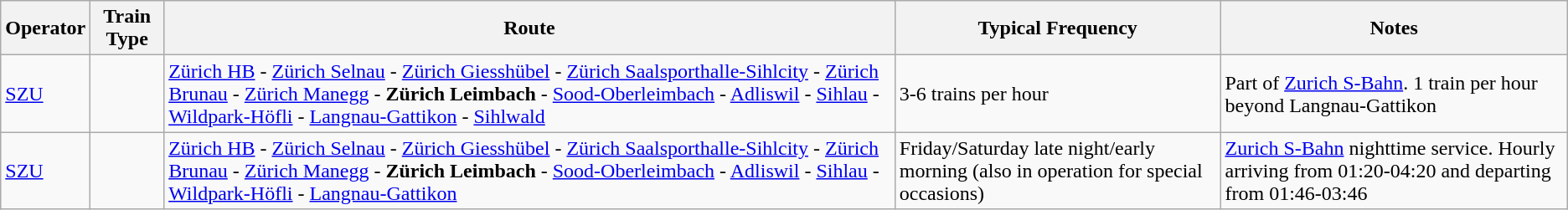<table class="wikitable vatop">
<tr>
<th>Operator</th>
<th>Train Type</th>
<th>Route</th>
<th>Typical Frequency</th>
<th>Notes</th>
</tr>
<tr>
<td><a href='#'>SZU</a></td>
<td></td>
<td><a href='#'>Zürich HB</a> - <a href='#'>Zürich Selnau</a> - <a href='#'>Zürich Giesshübel</a> - <a href='#'>Zürich Saalsporthalle-Sihlcity</a> - <a href='#'>Zürich Brunau</a> - <a href='#'>Zürich Manegg</a> - <strong>Zürich Leimbach</strong> - <a href='#'>Sood-Oberleimbach</a> - <a href='#'>Adliswil</a> - <a href='#'>Sihlau</a> - <a href='#'>Wildpark-Höfli</a> - <a href='#'>Langnau-Gattikon</a> - <a href='#'>Sihlwald</a></td>
<td>3-6 trains per hour</td>
<td>Part of <a href='#'>Zurich S-Bahn</a>. 1 train per hour beyond Langnau-Gattikon</td>
</tr>
<tr>
<td><a href='#'>SZU</a></td>
<td></td>
<td><a href='#'>Zürich HB</a> - <a href='#'>Zürich Selnau</a> - <a href='#'>Zürich Giesshübel</a> - <a href='#'>Zürich Saalsporthalle-Sihlcity</a> - <a href='#'>Zürich Brunau</a> - <a href='#'>Zürich Manegg</a> - <strong>Zürich Leimbach</strong> - <a href='#'>Sood-Oberleimbach</a> - <a href='#'>Adliswil</a> - <a href='#'>Sihlau</a> - <a href='#'>Wildpark-Höfli</a> - <a href='#'>Langnau-Gattikon</a></td>
<td>Friday/Saturday late night/early morning (also in operation for special occasions)</td>
<td><a href='#'>Zurich S-Bahn</a> nighttime service. Hourly arriving from 01:20-04:20 and departing from 01:46-03:46</td>
</tr>
</table>
